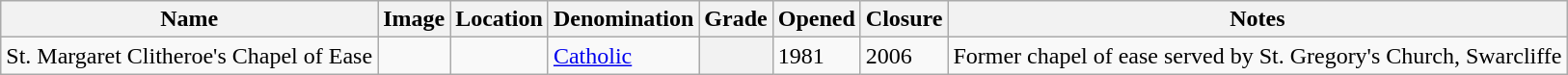<table class="wikitable sortable">
<tr>
<th>Name</th>
<th class="unsortable">Image</th>
<th>Location</th>
<th>Denomination</th>
<th>Grade</th>
<th>Opened</th>
<th>Closure</th>
<th class="unsortable">Notes</th>
</tr>
<tr>
<td>St. Margaret Clitheroe's Chapel of Ease</td>
<td></td>
<td></td>
<td><a href='#'>Catholic</a></td>
<th></th>
<td>1981</td>
<td>2006</td>
<td>Former chapel of ease served by St. Gregory's Church, Swarcliffe </td>
</tr>
</table>
